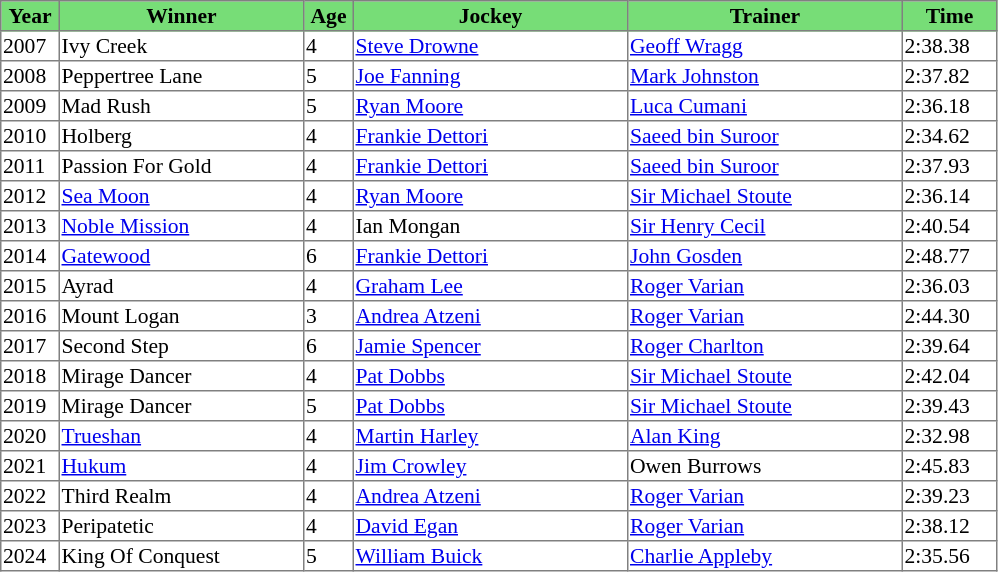<table class = "sortable" | border="1" style="border-collapse: collapse; font-size:90%">
<tr bgcolor="#77dd77" align="center">
<th style="width:36px"><strong>Year</strong></th>
<th style="width:160px"><strong>Winner</strong></th>
<th style="width:30px"><strong>Age</strong></th>
<th style="width:180px"><strong>Jockey</strong></th>
<th style="width:180px"><strong>Trainer</strong></th>
<th style="width:60px"><strong>Time</strong></th>
</tr>
<tr>
<td>2007</td>
<td>Ivy Creek</td>
<td>4</td>
<td><a href='#'>Steve Drowne</a></td>
<td><a href='#'>Geoff Wragg</a></td>
<td>2:38.38</td>
</tr>
<tr>
<td>2008</td>
<td>Peppertree Lane</td>
<td>5</td>
<td><a href='#'>Joe Fanning</a></td>
<td><a href='#'>Mark Johnston</a></td>
<td>2:37.82</td>
</tr>
<tr>
<td>2009</td>
<td>Mad Rush</td>
<td>5</td>
<td><a href='#'>Ryan Moore</a></td>
<td><a href='#'>Luca Cumani</a></td>
<td>2:36.18</td>
</tr>
<tr>
<td>2010</td>
<td>Holberg</td>
<td>4</td>
<td><a href='#'>Frankie Dettori</a></td>
<td><a href='#'>Saeed bin Suroor</a></td>
<td>2:34.62</td>
</tr>
<tr>
<td>2011</td>
<td>Passion For Gold</td>
<td>4</td>
<td><a href='#'>Frankie Dettori</a></td>
<td><a href='#'>Saeed bin Suroor</a></td>
<td>2:37.93</td>
</tr>
<tr>
<td>2012</td>
<td><a href='#'>Sea Moon</a></td>
<td>4</td>
<td><a href='#'>Ryan Moore</a></td>
<td><a href='#'>Sir Michael Stoute</a></td>
<td>2:36.14</td>
</tr>
<tr>
<td>2013</td>
<td><a href='#'>Noble Mission</a></td>
<td>4</td>
<td>Ian Mongan</td>
<td><a href='#'>Sir Henry Cecil</a></td>
<td>2:40.54</td>
</tr>
<tr>
<td>2014</td>
<td><a href='#'>Gatewood</a></td>
<td>6</td>
<td><a href='#'>Frankie Dettori</a></td>
<td><a href='#'>John Gosden</a></td>
<td>2:48.77</td>
</tr>
<tr>
<td>2015</td>
<td>Ayrad</td>
<td>4</td>
<td><a href='#'>Graham Lee</a></td>
<td><a href='#'>Roger Varian</a></td>
<td>2:36.03</td>
</tr>
<tr>
<td>2016</td>
<td>Mount Logan</td>
<td>3</td>
<td><a href='#'>Andrea Atzeni</a></td>
<td><a href='#'>Roger Varian</a></td>
<td>2:44.30</td>
</tr>
<tr>
<td>2017</td>
<td>Second Step</td>
<td>6</td>
<td><a href='#'>Jamie Spencer</a></td>
<td><a href='#'>Roger Charlton</a></td>
<td>2:39.64</td>
</tr>
<tr>
<td>2018</td>
<td>Mirage Dancer</td>
<td>4</td>
<td><a href='#'>Pat Dobbs</a></td>
<td><a href='#'>Sir Michael Stoute</a></td>
<td>2:42.04</td>
</tr>
<tr>
<td>2019</td>
<td>Mirage Dancer</td>
<td>5</td>
<td><a href='#'>Pat Dobbs</a></td>
<td><a href='#'>Sir Michael Stoute</a></td>
<td>2:39.43</td>
</tr>
<tr>
<td>2020</td>
<td><a href='#'>Trueshan</a></td>
<td>4</td>
<td><a href='#'>Martin Harley</a></td>
<td><a href='#'>Alan King</a></td>
<td>2:32.98</td>
</tr>
<tr>
<td>2021</td>
<td><a href='#'>Hukum</a></td>
<td>4</td>
<td><a href='#'>Jim Crowley</a></td>
<td>Owen Burrows</td>
<td>2:45.83</td>
</tr>
<tr>
<td>2022</td>
<td>Third Realm</td>
<td>4</td>
<td><a href='#'>Andrea Atzeni</a></td>
<td><a href='#'>Roger Varian</a></td>
<td>2:39.23</td>
</tr>
<tr>
<td>2023</td>
<td>Peripatetic</td>
<td>4</td>
<td><a href='#'>David Egan</a></td>
<td><a href='#'>Roger Varian</a></td>
<td>2:38.12</td>
</tr>
<tr>
<td>2024</td>
<td>King Of Conquest</td>
<td>5</td>
<td><a href='#'>William Buick</a></td>
<td><a href='#'>Charlie Appleby</a></td>
<td>2:35.56</td>
</tr>
</table>
